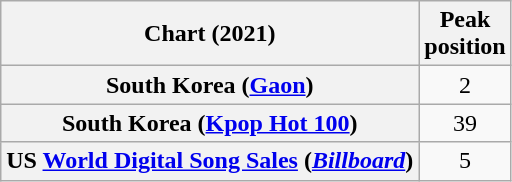<table class="wikitable plainrowheaders" style="text-align:center">
<tr>
<th>Chart (2021)</th>
<th>Peak<br>position</th>
</tr>
<tr>
<th scope="row">South Korea (<a href='#'>Gaon</a>)</th>
<td>2</td>
</tr>
<tr>
<th scope="row">South Korea (<a href='#'>Kpop Hot 100</a>)</th>
<td>39</td>
</tr>
<tr>
<th scope="row">US <a href='#'>World Digital Song Sales</a> (<em><a href='#'>Billboard</a></em>)</th>
<td>5</td>
</tr>
</table>
